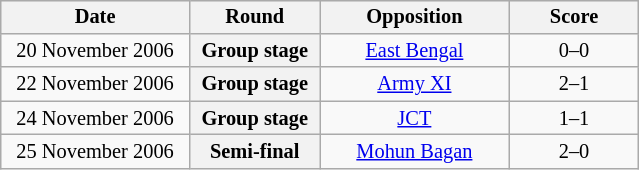<table class="wikitable plainrowheaders" style="text-align:center;margin-left:1em;float:right; font-size:85%;">
<tr>
<th scope="col" width="120">Date</th>
<th scope="col" width="80">Round</th>
<th scope="col" width="120">Opposition</th>
<th scope="col" width="80">Score</th>
</tr>
<tr>
<td>20 November 2006</td>
<th scope="row" style="text-align:center">Group stage</th>
<td><a href='#'>East Bengal</a></td>
<td>0–0</td>
</tr>
<tr>
<td>22 November 2006</td>
<th scope="row" style="text-align:center">Group stage</th>
<td><a href='#'>Army XI</a></td>
<td>2–1</td>
</tr>
<tr>
<td>24 November 2006</td>
<th scope="row" style="text-align:center">Group stage</th>
<td><a href='#'>JCT</a></td>
<td>1–1</td>
</tr>
<tr>
<td>25 November 2006</td>
<th scope="row" style="text-align:center">Semi-final</th>
<td><a href='#'>Mohun Bagan</a></td>
<td>2–0</td>
</tr>
</table>
